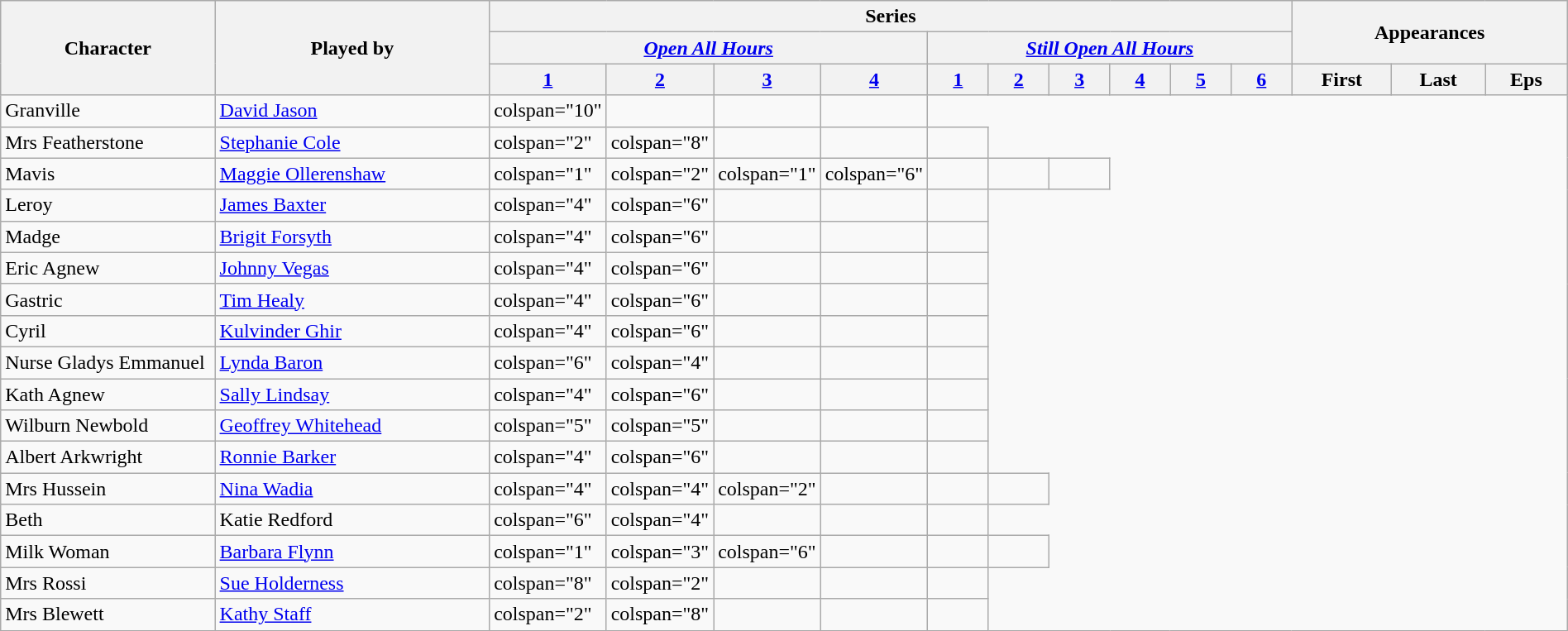<table class="wikitable planrowheaders" style="width: 100%; margin-right: 0;">
<tr>
<th rowspan="3" width="14%">Character</th>
<th rowspan="3" width="18%">Played by</th>
<th colspan="10" width="50%">Series</th>
<th colspan="3" rowspan="2" width="18%">Appearances</th>
</tr>
<tr>
<th colspan="4"><em><a href='#'>Open All Hours</a></em></th>
<th colspan="6"><em><a href='#'>Still Open All Hours</a></em></th>
</tr>
<tr>
<th width="4%"><a href='#'>1</a></th>
<th width="4%"><a href='#'>2</a></th>
<th width="4%"><a href='#'>3</a></th>
<th width="4%"><a href='#'>4</a></th>
<th width="4%"><a href='#'>1</a></th>
<th width="4%"><a href='#'>2</a></th>
<th width="4%"><a href='#'>3</a></th>
<th width="4%"><a href='#'>4</a></th>
<th width="4%"><a href='#'>5</a></th>
<th width="4%"><a href='#'>6</a></th>
<th colspan="1">First</th>
<th colspan="1">Last</th>
<th colspan="1">Eps</th>
</tr>
<tr>
<td>Granville</td>
<td><a href='#'>David Jason</a></td>
<td>colspan="10" </td>
<td></td>
<td></td>
<td></td>
</tr>
<tr>
<td>Mrs Featherstone</td>
<td><a href='#'>Stephanie Cole</a></td>
<td>colspan="2" </td>
<td>colspan="8" </td>
<td></td>
<td></td>
<td></td>
</tr>
<tr>
<td>Mavis</td>
<td><a href='#'>Maggie Ollerenshaw</a></td>
<td>colspan="1" </td>
<td>colspan="2" </td>
<td>colspan="1" </td>
<td>colspan="6" </td>
<td></td>
<td></td>
<td></td>
</tr>
<tr>
<td>Leroy</td>
<td><a href='#'>James Baxter</a></td>
<td>colspan="4" </td>
<td>colspan="6" </td>
<td></td>
<td></td>
<td></td>
</tr>
<tr>
<td>Madge</td>
<td><a href='#'>Brigit Forsyth</a></td>
<td>colspan="4" </td>
<td>colspan="6" </td>
<td></td>
<td></td>
<td></td>
</tr>
<tr>
<td>Eric Agnew</td>
<td><a href='#'>Johnny Vegas</a></td>
<td>colspan="4" </td>
<td>colspan="6" </td>
<td></td>
<td></td>
<td></td>
</tr>
<tr>
<td>Gastric</td>
<td><a href='#'>Tim Healy</a></td>
<td>colspan="4" </td>
<td>colspan="6" </td>
<td></td>
<td></td>
<td></td>
</tr>
<tr>
<td>Cyril</td>
<td><a href='#'>Kulvinder Ghir</a></td>
<td>colspan="4" </td>
<td>colspan="6" </td>
<td></td>
<td></td>
<td></td>
</tr>
<tr>
<td>Nurse Gladys Emmanuel</td>
<td><a href='#'>Lynda Baron</a></td>
<td>colspan="6" </td>
<td>colspan="4" </td>
<td></td>
<td></td>
<td></td>
</tr>
<tr>
<td>Kath Agnew</td>
<td><a href='#'>Sally Lindsay</a></td>
<td>colspan="4" </td>
<td>colspan="6" </td>
<td></td>
<td></td>
<td></td>
</tr>
<tr>
<td>Wilburn Newbold</td>
<td><a href='#'>Geoffrey Whitehead</a></td>
<td>colspan="5" </td>
<td>colspan="5" </td>
<td></td>
<td></td>
<td></td>
</tr>
<tr>
<td>Albert Arkwright</td>
<td><a href='#'>Ronnie Barker</a></td>
<td>colspan="4" </td>
<td>colspan="6" </td>
<td></td>
<td></td>
<td></td>
</tr>
<tr>
<td>Mrs Hussein</td>
<td><a href='#'>Nina Wadia</a></td>
<td>colspan="4" </td>
<td>colspan="4" </td>
<td>colspan="2" </td>
<td></td>
<td></td>
<td></td>
</tr>
<tr>
<td>Beth</td>
<td>Katie Redford</td>
<td>colspan="6" </td>
<td>colspan="4" </td>
<td></td>
<td></td>
<td></td>
</tr>
<tr>
<td>Milk Woman</td>
<td><a href='#'>Barbara Flynn</a></td>
<td>colspan="1" </td>
<td>colspan="3" </td>
<td>colspan="6" </td>
<td></td>
<td></td>
<td></td>
</tr>
<tr>
<td>Mrs Rossi</td>
<td><a href='#'>Sue Holderness</a></td>
<td>colspan="8" </td>
<td>colspan="2" </td>
<td></td>
<td></td>
<td></td>
</tr>
<tr>
<td>Mrs Blewett</td>
<td><a href='#'>Kathy Staff</a></td>
<td>colspan="2" </td>
<td>colspan="8" </td>
<td></td>
<td></td>
<td></td>
</tr>
<tr>
</tr>
</table>
